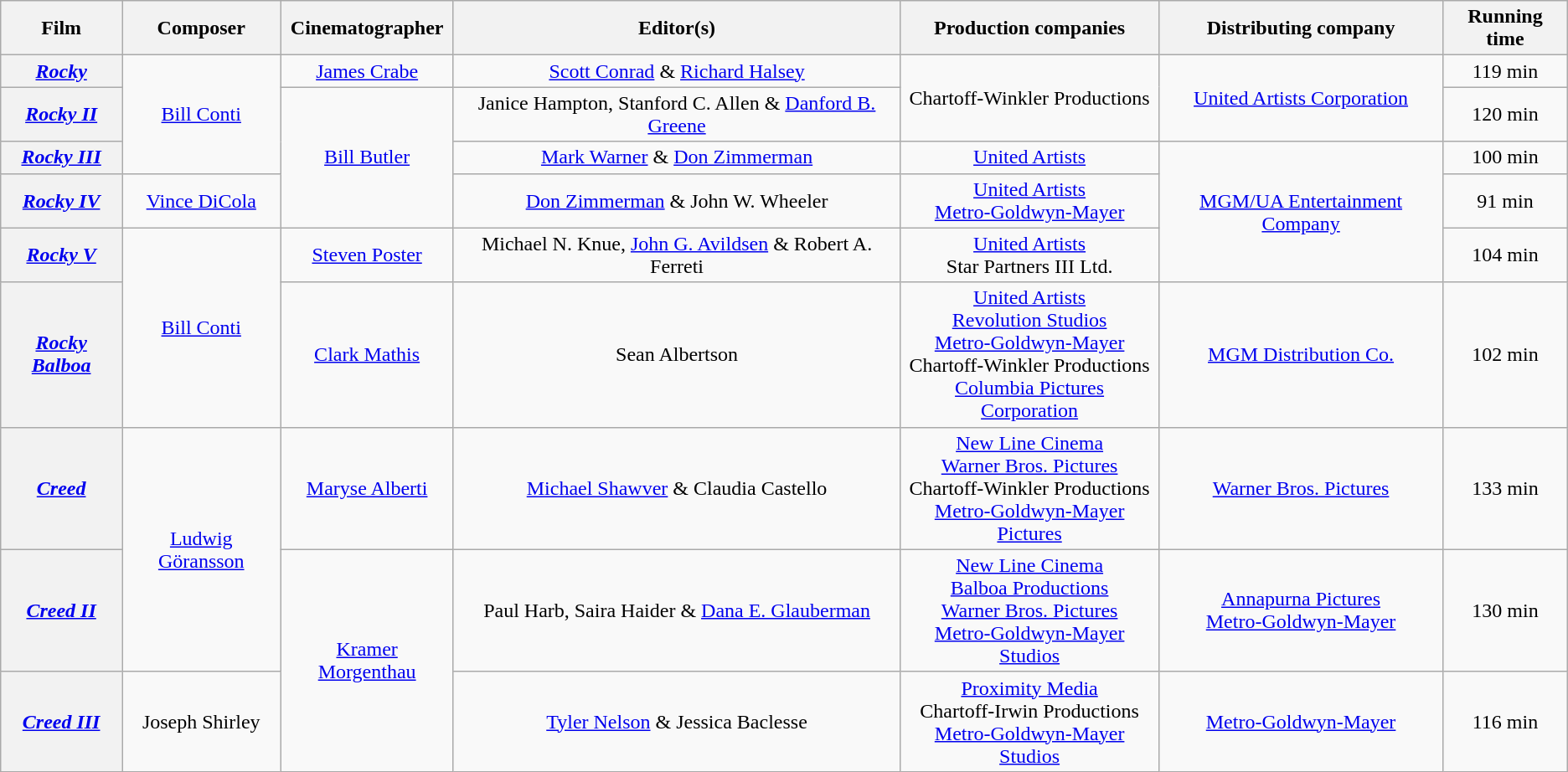<table class="wikitable sortable" style="text-align:center;">
<tr>
<th>Film</th>
<th>Composer</th>
<th>Cinematographer</th>
<th>Editor(s)</th>
<th>Production companies</th>
<th>Distributing company</th>
<th>Running time</th>
</tr>
<tr>
<th scope="row" data-sort-value=1><em><a href='#'>Rocky</a></em></th>
<td rowspan="3"><a href='#'>Bill Conti</a></td>
<td><a href='#'>James Crabe</a></td>
<td><a href='#'>Scott Conrad</a> & <a href='#'>Richard Halsey</a></td>
<td rowspan="2">Chartoff-Winkler Productions</td>
<td rowspan="2"><a href='#'>United Artists Corporation</a></td>
<td>119 min</td>
</tr>
<tr>
<th scope="row" data-sort-value=2><em><a href='#'>Rocky II</a></em></th>
<td rowspan="3"><a href='#'>Bill Butler</a></td>
<td>Janice Hampton, Stanford C. Allen & <a href='#'>Danford B. Greene</a></td>
<td>120 min</td>
</tr>
<tr>
<th scope="row" data-sort-value=3><em><a href='#'>Rocky III</a></em></th>
<td><a href='#'>Mark Warner</a> & <a href='#'>Don Zimmerman</a></td>
<td><a href='#'>United Artists</a></td>
<td rowspan="3"><a href='#'>MGM/UA Entertainment Company</a></td>
<td>100 min</td>
</tr>
<tr>
<th scope="row" data-sort-value=4><em><a href='#'>Rocky IV</a></em></th>
<td><a href='#'>Vince DiCola</a></td>
<td><a href='#'>Don Zimmerman</a> & John W. Wheeler</td>
<td><a href='#'>United Artists</a><br><a href='#'>Metro-Goldwyn-Mayer</a></td>
<td>91 min</td>
</tr>
<tr>
<th scope="row" data-sort-value=5><em><a href='#'>Rocky V</a></em></th>
<td rowspan="2"><a href='#'>Bill Conti</a></td>
<td><a href='#'>Steven Poster</a></td>
<td>Michael N. Knue, <a href='#'>John G. Avildsen</a> & Robert A. Ferreti</td>
<td><a href='#'>United Artists</a><br>Star Partners III Ltd.</td>
<td>104 min</td>
</tr>
<tr>
<th scope="row" data-sort-value=6><em><a href='#'>Rocky Balboa</a></em></th>
<td><a href='#'>Clark Mathis</a></td>
<td>Sean Albertson</td>
<td><a href='#'>United Artists</a><br><a href='#'>Revolution Studios</a><br><a href='#'>Metro-Goldwyn-Mayer</a><br>Chartoff-Winkler Productions<br><a href='#'>Columbia Pictures Corporation</a></td>
<td><a href='#'>MGM Distribution Co.</a></td>
<td>102 min</td>
</tr>
<tr>
<th scope="row" data-sort-value=7><em><a href='#'>Creed</a></em></th>
<td rowspan="2"><a href='#'>Ludwig Göransson</a></td>
<td><a href='#'>Maryse Alberti</a></td>
<td><a href='#'>Michael Shawver</a> & Claudia Castello</td>
<td><a href='#'>New Line Cinema</a><br><a href='#'>Warner Bros. Pictures</a><br>Chartoff-Winkler Productions<br><a href='#'>Metro-Goldwyn-Mayer Pictures</a></td>
<td><a href='#'>Warner Bros. Pictures</a></td>
<td>133 min</td>
</tr>
<tr>
<th scope="row" data-sort-value=8><em><a href='#'>Creed II</a></em></th>
<td rowspan="2"><a href='#'>Kramer Morgenthau</a></td>
<td>Paul Harb, Saira Haider & <a href='#'>Dana E. Glauberman</a></td>
<td><a href='#'>New Line Cinema</a><br><a href='#'>Balboa Productions</a><br><a href='#'>Warner Bros. Pictures</a><br><a href='#'>Metro-Goldwyn-Mayer Studios</a></td>
<td><a href='#'>Annapurna Pictures</a><br><a href='#'>Metro-Goldwyn-Mayer</a></td>
<td>130 min</td>
</tr>
<tr>
<th scope="row" data-sort-value=9><em><a href='#'>Creed III</a></em></th>
<td>Joseph Shirley</td>
<td><a href='#'>Tyler Nelson</a> & Jessica Baclesse</td>
<td><a href='#'>Proximity Media</a><br>Chartoff-Irwin Productions<br><a href='#'>Metro-Goldwyn-Mayer Studios</a></td>
<td><a href='#'>Metro-Goldwyn-Mayer</a></td>
<td>116 min</td>
</tr>
</table>
